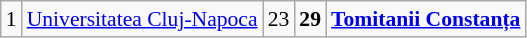<table class="wikitable gauche" cellpadding="0" cellspacing="0" style="font-size:90%;">
<tr>
<td>1</td>
<td><a href='#'>Universitatea Cluj-Napoca</a></td>
<td>23</td>
<td><strong>29</strong></td>
<td><strong><a href='#'>Tomitanii Constanța</a></strong></td>
</tr>
</table>
